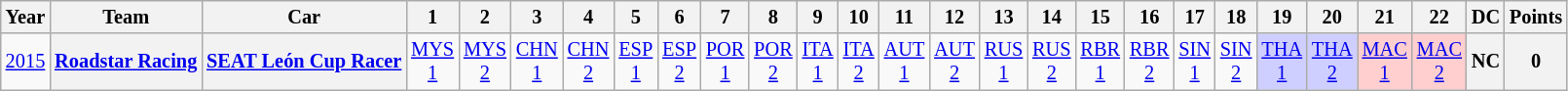<table class="wikitable" style="text-align:center; font-size:85%">
<tr>
<th>Year</th>
<th>Team</th>
<th>Car</th>
<th>1</th>
<th>2</th>
<th>3</th>
<th>4</th>
<th>5</th>
<th>6</th>
<th>7</th>
<th>8</th>
<th>9</th>
<th>10</th>
<th>11</th>
<th>12</th>
<th>13</th>
<th>14</th>
<th>15</th>
<th>16</th>
<th>17</th>
<th>18</th>
<th>19</th>
<th>20</th>
<th>21</th>
<th>22</th>
<th>DC</th>
<th>Points</th>
</tr>
<tr>
<td><a href='#'>2015</a></td>
<th><a href='#'>Roadstar Racing</a></th>
<th><a href='#'>SEAT León Cup Racer</a></th>
<td style="background:#;"><a href='#'>MYS<br>1</a></td>
<td style="background:#;"><a href='#'>MYS<br>2</a></td>
<td style="background:#;"><a href='#'>CHN<br>1</a></td>
<td style="background:#;"><a href='#'>CHN<br>2</a></td>
<td style="background:#;"><a href='#'>ESP<br>1</a></td>
<td style="background:#;"><a href='#'>ESP<br>2</a></td>
<td style="background:#;"><a href='#'>POR<br>1</a></td>
<td style="background:#;"><a href='#'>POR<br>2</a></td>
<td style="background:#;"><a href='#'>ITA<br>1</a></td>
<td style="background:#;"><a href='#'>ITA<br>2</a></td>
<td style="background:#;"><a href='#'>AUT<br>1</a></td>
<td style="background:#;"><a href='#'>AUT<br>2</a></td>
<td style="background:#;"><a href='#'>RUS<br>1</a></td>
<td style="background:#;"><a href='#'>RUS<br>2</a></td>
<td style="background:#;"><a href='#'>RBR<br>1</a></td>
<td style="background:#;"><a href='#'>RBR<br>2</a></td>
<td style="background:#;"><a href='#'>SIN<br>1</a></td>
<td style="background:#;"><a href='#'>SIN<br>2</a></td>
<td style="background:#CFCFFF;"><a href='#'>THA<br>1</a><br></td>
<td style="background:#CFCFFF;"><a href='#'>THA<br>2</a><br></td>
<td style="background:#FFCFCF;"><a href='#'>MAC<br>1</a><br></td>
<td style="background:#FFCFCF;"><a href='#'>MAC<br>2</a><br></td>
<th>NC</th>
<th>0</th>
</tr>
</table>
